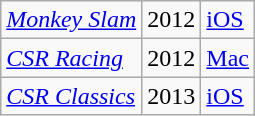<table class="wikitable sortable">
<tr>
<td><em><a href='#'>Monkey Slam</a></em></td>
<td>2012</td>
<td><a href='#'>iOS</a></td>
</tr>
<tr>
<td><em><a href='#'>CSR Racing</a> </em></td>
<td>2012</td>
<td><a href='#'>Mac</a></td>
</tr>
<tr>
<td><em><a href='#'>CSR Classics</a></em></td>
<td>2013</td>
<td><a href='#'>iOS</a></td>
</tr>
</table>
